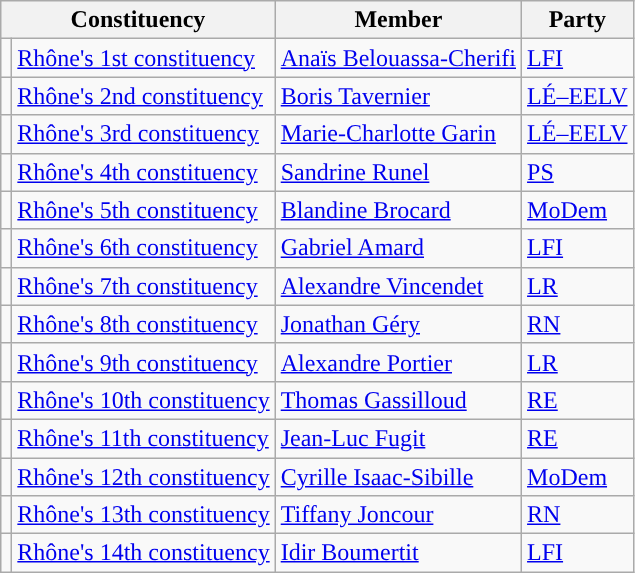<table class="wikitable">
<tr>
<th colspan="2">Constituency</th>
<th>Member</th>
<th>Party</th>
</tr>
<tr>
<td style="background-color: "></td>
<td><a href='#'>Rhône's 1st constituency</a></td>
<td><a href='#'>Anaïs Belouassa-Cherifi</a></td>
<td><a href='#'>LFI</a></td>
</tr>
<tr>
<td style="background-color: "></td>
<td><a href='#'>Rhône's 2nd constituency</a></td>
<td><a href='#'>Boris Tavernier</a></td>
<td><a href='#'>LÉ–EELV</a></td>
</tr>
<tr>
<td style="background-color: "></td>
<td><a href='#'>Rhône's 3rd constituency</a></td>
<td><a href='#'>Marie-Charlotte Garin</a></td>
<td><a href='#'>LÉ–EELV</a></td>
</tr>
<tr>
<td style="background-color: "></td>
<td><a href='#'>Rhône's 4th constituency</a></td>
<td><a href='#'>Sandrine Runel</a></td>
<td><a href='#'>PS</a></td>
</tr>
<tr>
<td style="background-color: "></td>
<td><a href='#'>Rhône's 5th constituency</a></td>
<td><a href='#'>Blandine Brocard</a></td>
<td><a href='#'>MoDem</a></td>
</tr>
<tr>
<td style="background-color: "></td>
<td><a href='#'>Rhône's 6th constituency</a></td>
<td><a href='#'>Gabriel Amard</a></td>
<td><a href='#'>LFI</a></td>
</tr>
<tr>
<td style="background-color: "></td>
<td><a href='#'>Rhône's 7th constituency</a></td>
<td><a href='#'>Alexandre Vincendet</a></td>
<td><a href='#'>LR</a></td>
</tr>
<tr>
<td style="background-color: "></td>
<td><a href='#'>Rhône's 8th constituency</a></td>
<td><a href='#'>Jonathan Géry</a></td>
<td><a href='#'>RN</a></td>
</tr>
<tr>
<td style="background-color: "></td>
<td><a href='#'>Rhône's 9th constituency</a></td>
<td><a href='#'>Alexandre Portier</a></td>
<td><a href='#'>LR</a></td>
</tr>
<tr>
<td style="background-color: "></td>
<td><a href='#'>Rhône's 10th constituency</a></td>
<td><a href='#'>Thomas Gassilloud</a></td>
<td><a href='#'>RE</a></td>
</tr>
<tr>
<td style="background-color: "></td>
<td><a href='#'>Rhône's 11th constituency</a></td>
<td><a href='#'>Jean-Luc Fugit</a></td>
<td><a href='#'>RE</a></td>
</tr>
<tr>
<td style="background-color: "></td>
<td><a href='#'>Rhône's 12th constituency</a></td>
<td><a href='#'>Cyrille Isaac-Sibille</a></td>
<td><a href='#'>MoDem</a></td>
</tr>
<tr>
<td style="background-color: "></td>
<td><a href='#'>Rhône's 13th constituency</a></td>
<td><a href='#'>Tiffany Joncour</a></td>
<td><a href='#'>RN</a></td>
</tr>
<tr>
<td style="background-color: "></td>
<td><a href='#'>Rhône's 14th constituency</a></td>
<td><a href='#'>Idir Boumertit</a></td>
<td><a href='#'>LFI</a></td>
</tr>
</table>
